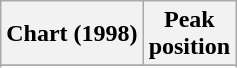<table class="wikitable sortable plainrowheaders" style="text-align:center">
<tr>
<th scope="col">Chart (1998)</th>
<th scope="col">Peak<br> position</th>
</tr>
<tr>
</tr>
<tr>
</tr>
</table>
